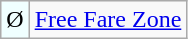<table class="wikitable" style="font-size:100%;">
<tr>
<td bgcolor=azure>Ø</td>
<td><a href='#'>Free Fare Zone</a></td>
</tr>
</table>
